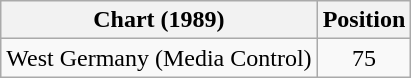<table class="wikitable">
<tr>
<th>Chart (1989)</th>
<th>Position</th>
</tr>
<tr>
<td>West Germany (Media Control)</td>
<td align="center">75</td>
</tr>
</table>
